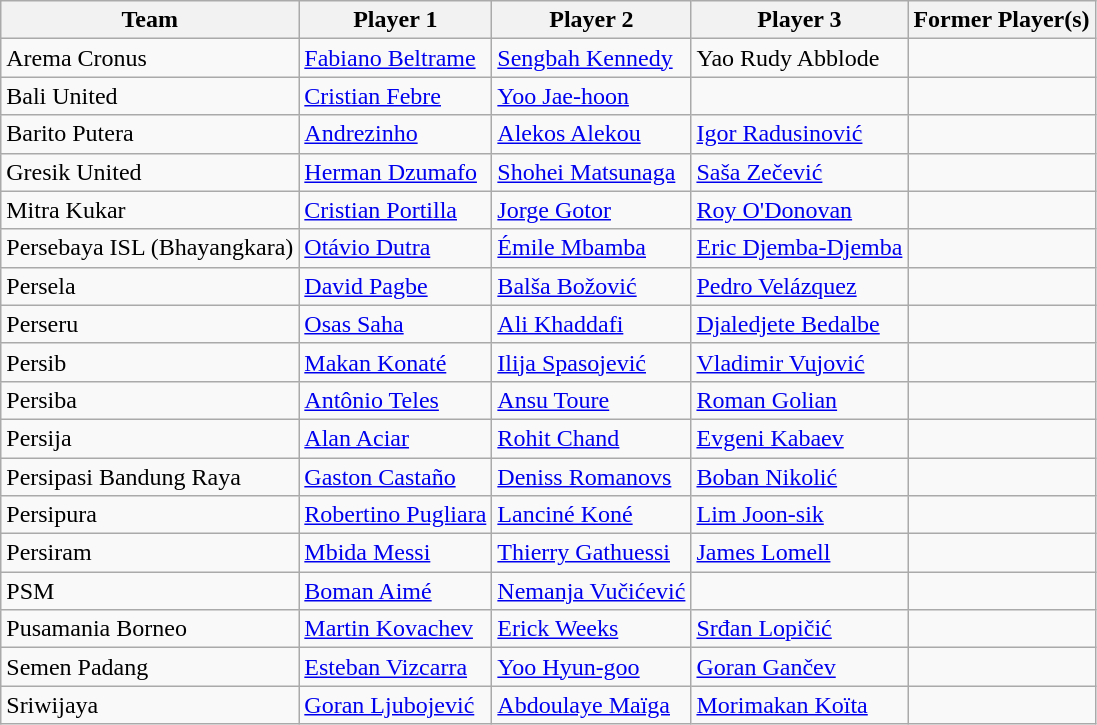<table class="wikitable">
<tr>
<th>Team</th>
<th>Player 1</th>
<th>Player 2</th>
<th>Player 3</th>
<th>Former Player(s)</th>
</tr>
<tr>
<td class="nowrap">Arema Cronus</td>
<td> <a href='#'>Fabiano Beltrame</a></td>
<td> <a href='#'>Sengbah Kennedy</a></td>
<td> Yao Rudy Abblode</td>
<td></td>
</tr>
<tr>
<td class="nowrap">Bali United</td>
<td> <a href='#'>Cristian Febre</a></td>
<td> <a href='#'>Yoo Jae-hoon</a></td>
<td></td>
<td></td>
</tr>
<tr>
<td class="nowrap">Barito Putera</td>
<td> <a href='#'>Andrezinho</a></td>
<td> <a href='#'>Alekos Alekou</a></td>
<td> <a href='#'>Igor Radusinović</a></td>
<td></td>
</tr>
<tr>
<td class="nowrap">Gresik United</td>
<td> <a href='#'>Herman Dzumafo</a></td>
<td> <a href='#'>Shohei Matsunaga</a></td>
<td> <a href='#'>Saša Zečević</a></td>
<td></td>
</tr>
<tr>
<td class="nowrap">Mitra Kukar</td>
<td> <a href='#'>Cristian Portilla</a></td>
<td> <a href='#'>Jorge Gotor</a></td>
<td> <a href='#'>Roy O'Donovan</a></td>
<td></td>
</tr>
<tr>
<td class="nowrap">Persebaya ISL (Bhayangkara) </td>
<td> <a href='#'>Otávio Dutra</a></td>
<td> <a href='#'>Émile Mbamba</a></td>
<td> <a href='#'>Eric Djemba-Djemba</a></td>
<td></td>
</tr>
<tr>
<td class="nowrap">Persela</td>
<td> <a href='#'>David Pagbe</a></td>
<td> <a href='#'>Balša Božović</a></td>
<td> <a href='#'>Pedro Velázquez</a></td>
<td></td>
</tr>
<tr>
<td class="nowrap">Perseru</td>
<td> <a href='#'>Osas Saha</a></td>
<td> <a href='#'>Ali Khaddafi</a></td>
<td> <a href='#'>Djaledjete Bedalbe</a></td>
<td></td>
</tr>
<tr>
<td class="nowrap">Persib</td>
<td> <a href='#'>Makan Konaté</a></td>
<td> <a href='#'>Ilija Spasojević</a></td>
<td> <a href='#'>Vladimir Vujović</a></td>
<td></td>
</tr>
<tr>
<td class="nowrap">Persiba</td>
<td> <a href='#'>Antônio Teles</a></td>
<td> <a href='#'>Ansu Toure</a></td>
<td> <a href='#'>Roman Golian</a></td>
<td></td>
</tr>
<tr>
<td class="nowrap">Persija</td>
<td> <a href='#'>Alan Aciar</a></td>
<td> <a href='#'>Rohit Chand</a></td>
<td> <a href='#'>Evgeni Kabaev</a></td>
<td></td>
</tr>
<tr>
<td class="nowrap">Persipasi Bandung Raya</td>
<td> <a href='#'>Gaston Castaño</a></td>
<td> <a href='#'>Deniss Romanovs</a></td>
<td> <a href='#'>Boban Nikolić</a></td>
<td></td>
</tr>
<tr>
<td class="nowrap">Persipura</td>
<td> <a href='#'>Robertino Pugliara</a></td>
<td> <a href='#'>Lanciné Koné</a></td>
<td> <a href='#'>Lim Joon-sik</a></td>
<td></td>
</tr>
<tr>
<td class="nowrap">Persiram</td>
<td> <a href='#'>Mbida Messi</a></td>
<td> <a href='#'>Thierry Gathuessi</a></td>
<td> <a href='#'>James Lomell</a></td>
<td></td>
</tr>
<tr>
<td class="nowrap">PSM</td>
<td> <a href='#'>Boman Aimé</a></td>
<td> <a href='#'>Nemanja Vučićević</a></td>
<td></td>
<td></td>
</tr>
<tr>
<td class="nowrap">Pusamania Borneo</td>
<td> <a href='#'>Martin Kovachev</a></td>
<td> <a href='#'>Erick Weeks</a></td>
<td> <a href='#'>Srđan Lopičić</a></td>
<td></td>
</tr>
<tr>
<td class="nowrap">Semen Padang</td>
<td> <a href='#'>Esteban Vizcarra</a></td>
<td> <a href='#'>Yoo Hyun-goo</a></td>
<td> <a href='#'>Goran Gančev</a></td>
<td></td>
</tr>
<tr>
<td class="nowrap">Sriwijaya</td>
<td> <a href='#'>Goran Ljubojević</a></td>
<td> <a href='#'>Abdoulaye Maïga</a></td>
<td> <a href='#'>Morimakan Koïta</a></td>
<td></td>
</tr>
</table>
